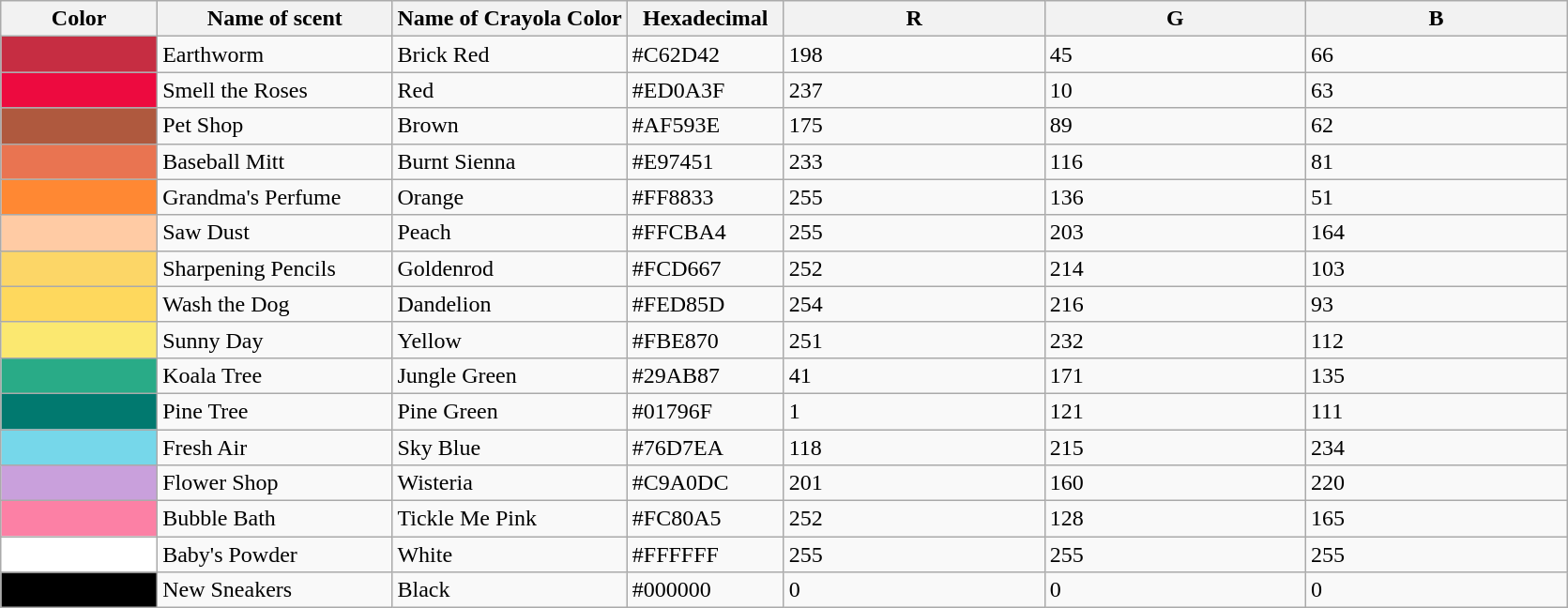<table class="wikitable sortable">
<tr>
<th width=10%>Color</th>
<th width=15%>Name of scent</th>
<th width=15%>Name of Crayola Color</th>
<th width=10%>Hexadecimal</th>
<th>R</th>
<th>G</th>
<th>B</th>
</tr>
<tr>
<td style="background:#C62D42"></td>
<td>Earthworm</td>
<td>Brick Red</td>
<td>#C62D42</td>
<td>198</td>
<td>45</td>
<td>66</td>
</tr>
<tr>
<td style="background:#ED0A3F"></td>
<td>Smell the Roses</td>
<td>Red</td>
<td>#ED0A3F</td>
<td>237</td>
<td>10</td>
<td>63</td>
</tr>
<tr>
<td style="background:#AF593E"></td>
<td>Pet Shop</td>
<td>Brown</td>
<td>#AF593E</td>
<td>175</td>
<td>89</td>
<td>62</td>
</tr>
<tr>
<td style="background:#E97451"></td>
<td>Baseball Mitt</td>
<td>Burnt Sienna</td>
<td>#E97451</td>
<td>233</td>
<td>116</td>
<td>81</td>
</tr>
<tr>
<td style="background:#FF8833"></td>
<td>Grandma's Perfume</td>
<td>Orange</td>
<td>#FF8833</td>
<td>255</td>
<td>136</td>
<td>51</td>
</tr>
<tr>
<td style="background:#FFCBA4"></td>
<td>Saw Dust</td>
<td>Peach</td>
<td>#FFCBA4</td>
<td>255</td>
<td>203</td>
<td>164</td>
</tr>
<tr>
<td style="background:#FCD667"></td>
<td>Sharpening Pencils</td>
<td>Goldenrod</td>
<td>#FCD667</td>
<td>252</td>
<td>214</td>
<td>103</td>
</tr>
<tr>
<td style="background:#FED85D"></td>
<td>Wash the Dog</td>
<td>Dandelion</td>
<td>#FED85D</td>
<td>254</td>
<td>216</td>
<td>93</td>
</tr>
<tr>
<td style="background:#FBE870"></td>
<td>Sunny Day</td>
<td>Yellow</td>
<td>#FBE870</td>
<td>251</td>
<td>232</td>
<td>112</td>
</tr>
<tr>
<td style="background:#29AB87"></td>
<td>Koala Tree</td>
<td>Jungle Green</td>
<td>#29AB87</td>
<td>41</td>
<td>171</td>
<td>135</td>
</tr>
<tr>
<td style="background:#01796F"></td>
<td>Pine Tree</td>
<td>Pine Green</td>
<td>#01796F</td>
<td>1</td>
<td>121</td>
<td>111</td>
</tr>
<tr>
<td style="background:#76D7EA"></td>
<td>Fresh Air</td>
<td>Sky Blue</td>
<td>#76D7EA</td>
<td>118</td>
<td>215</td>
<td>234</td>
</tr>
<tr>
<td style="background:#C9A0DC"></td>
<td>Flower Shop</td>
<td>Wisteria</td>
<td>#C9A0DC</td>
<td>201</td>
<td>160</td>
<td>220</td>
</tr>
<tr>
<td style="background:#FC80A5"></td>
<td>Bubble Bath</td>
<td>Tickle Me Pink</td>
<td>#FC80A5</td>
<td>252</td>
<td>128</td>
<td>165</td>
</tr>
<tr>
<td style="background:#FFFFFF"></td>
<td>Baby's Powder</td>
<td>White</td>
<td>#FFFFFF</td>
<td>255</td>
<td>255</td>
<td>255</td>
</tr>
<tr>
<td style="background:#000000"></td>
<td>New Sneakers</td>
<td>Black</td>
<td>#000000</td>
<td>0</td>
<td>0</td>
<td>0</td>
</tr>
</table>
